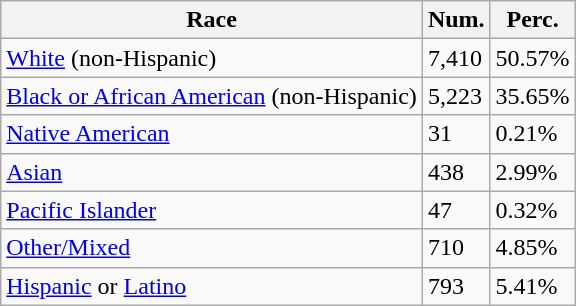<table class="wikitable">
<tr>
<th>Race</th>
<th>Num.</th>
<th>Perc.</th>
</tr>
<tr>
<td><a href='#'>White</a> (non-Hispanic)</td>
<td>7,410</td>
<td>50.57%</td>
</tr>
<tr>
<td><a href='#'>Black or African American</a> (non-Hispanic)</td>
<td>5,223</td>
<td>35.65%</td>
</tr>
<tr>
<td><a href='#'>Native American</a></td>
<td>31</td>
<td>0.21%</td>
</tr>
<tr>
<td><a href='#'>Asian</a></td>
<td>438</td>
<td>2.99%</td>
</tr>
<tr>
<td><a href='#'>Pacific Islander</a></td>
<td>47</td>
<td>0.32%</td>
</tr>
<tr>
<td><a href='#'>Other/Mixed</a></td>
<td>710</td>
<td>4.85%</td>
</tr>
<tr>
<td><a href='#'>Hispanic</a> or <a href='#'>Latino</a></td>
<td>793</td>
<td>5.41%</td>
</tr>
</table>
